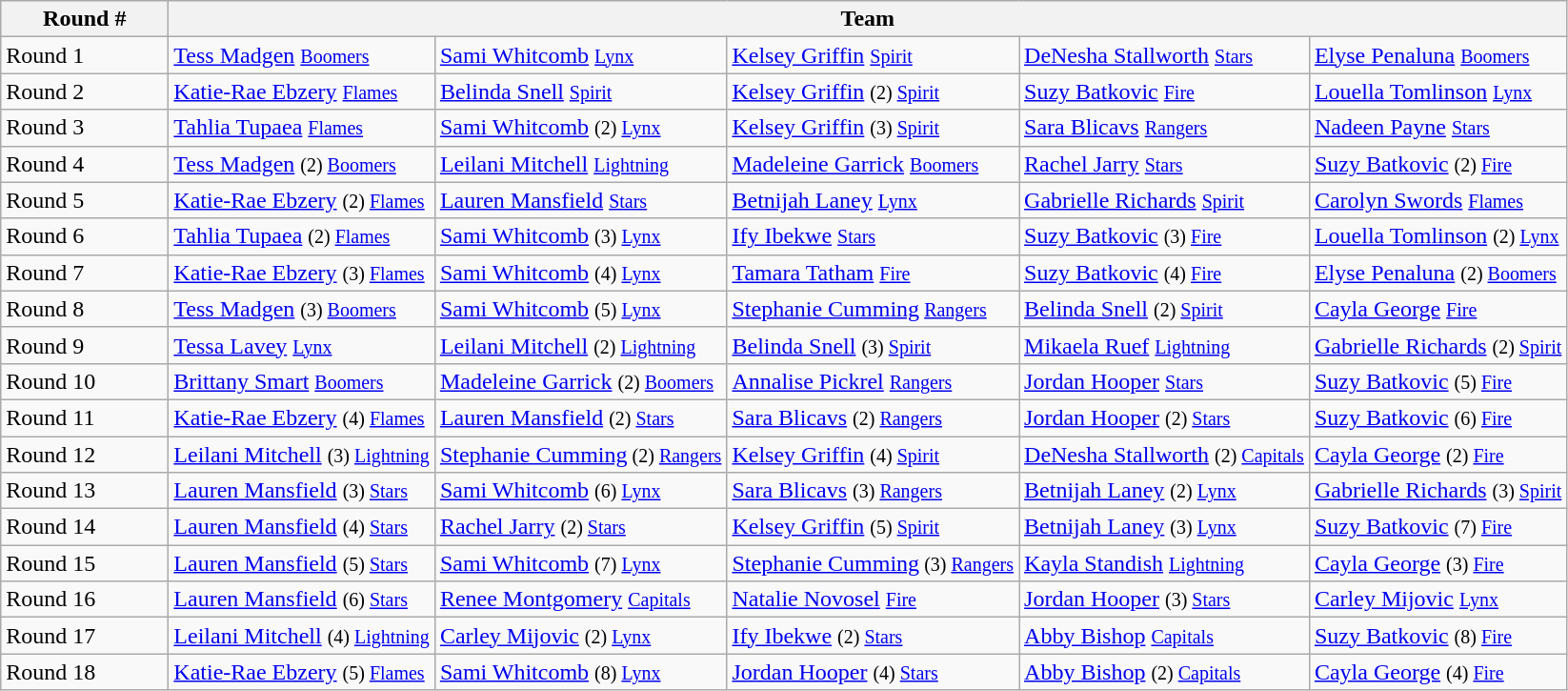<table class="wikitable" style="width: 90% font-size:80%">
<tr>
<th rowspan=1 width=110>Round #</th>
<th colspan=5 width=50>Team</th>
</tr>
<tr>
<td>Round 1</td>
<td><a href='#'>Tess Madgen</a> <small> <a href='#'>Boomers</a> </small></td>
<td><a href='#'>Sami Whitcomb</a> <small> <a href='#'>Lynx</a> </small></td>
<td><a href='#'>Kelsey Griffin</a> <small> <a href='#'>Spirit</a> </small></td>
<td><a href='#'>DeNesha Stallworth</a> <small> <a href='#'>Stars</a> </small></td>
<td><a href='#'>Elyse Penaluna</a> <small> <a href='#'>Boomers</a> </small></td>
</tr>
<tr>
<td>Round 2</td>
<td><a href='#'>Katie-Rae Ebzery</a> <small> <a href='#'>Flames</a> </small></td>
<td><a href='#'>Belinda Snell</a> <small> <a href='#'>Spirit</a> </small></td>
<td><a href='#'>Kelsey Griffin</a> <small> (2) <a href='#'>Spirit</a> </small></td>
<td><a href='#'>Suzy Batkovic</a> <small> <a href='#'>Fire</a> </small></td>
<td><a href='#'>Louella Tomlinson</a> <small> <a href='#'>Lynx</a> </small></td>
</tr>
<tr>
<td>Round 3</td>
<td><a href='#'>Tahlia Tupaea</a> <small> <a href='#'>Flames</a> </small></td>
<td><a href='#'>Sami Whitcomb</a> <small> (2) <a href='#'>Lynx</a> </small></td>
<td><a href='#'>Kelsey Griffin</a> <small> (3) <a href='#'>Spirit</a> </small></td>
<td><a href='#'>Sara Blicavs</a> <small> <a href='#'>Rangers</a> </small></td>
<td><a href='#'>Nadeen Payne</a> <small> <a href='#'>Stars</a> </small></td>
</tr>
<tr>
<td>Round 4</td>
<td><a href='#'>Tess Madgen</a> <small> (2) <a href='#'>Boomers</a> </small></td>
<td><a href='#'>Leilani Mitchell</a> <small> <a href='#'>Lightning</a> </small></td>
<td><a href='#'>Madeleine Garrick</a> <small> <a href='#'>Boomers</a> </small></td>
<td><a href='#'>Rachel Jarry</a> <small> <a href='#'>Stars</a> </small></td>
<td><a href='#'>Suzy Batkovic</a> <small> (2) <a href='#'>Fire</a> </small></td>
</tr>
<tr>
<td>Round 5</td>
<td><a href='#'>Katie-Rae Ebzery</a> <small> (2) <a href='#'>Flames</a> </small></td>
<td><a href='#'>Lauren Mansfield</a> <small> <a href='#'>Stars</a> </small></td>
<td><a href='#'>Betnijah Laney</a> <small> <a href='#'>Lynx</a> </small></td>
<td><a href='#'>Gabrielle Richards</a> <small> <a href='#'>Spirit</a> </small></td>
<td><a href='#'>Carolyn Swords</a> <small> <a href='#'>Flames</a> </small></td>
</tr>
<tr>
<td>Round 6</td>
<td><a href='#'>Tahlia Tupaea</a> <small> (2) <a href='#'>Flames</a> </small></td>
<td><a href='#'>Sami Whitcomb</a> <small> (3) <a href='#'>Lynx</a> </small></td>
<td><a href='#'>Ify Ibekwe</a> <small> <a href='#'>Stars</a> </small></td>
<td><a href='#'>Suzy Batkovic</a> <small> (3) <a href='#'>Fire</a> </small></td>
<td><a href='#'>Louella Tomlinson</a> <small> (2) <a href='#'>Lynx</a> </small></td>
</tr>
<tr>
<td>Round 7</td>
<td><a href='#'>Katie-Rae Ebzery</a> <small> (3) <a href='#'>Flames</a> </small></td>
<td><a href='#'>Sami Whitcomb</a> <small> (4) <a href='#'>Lynx</a> </small></td>
<td><a href='#'>Tamara Tatham</a> <small> <a href='#'>Fire</a> </small></td>
<td><a href='#'>Suzy Batkovic</a> <small> (4) <a href='#'>Fire</a> </small></td>
<td><a href='#'>Elyse Penaluna</a> <small> (2) <a href='#'>Boomers</a> </small></td>
</tr>
<tr>
<td>Round 8</td>
<td><a href='#'>Tess Madgen</a> <small> (3) <a href='#'>Boomers</a> </small></td>
<td><a href='#'>Sami Whitcomb</a> <small> (5) <a href='#'>Lynx</a> </small></td>
<td><a href='#'>Stephanie Cumming</a><small> <a href='#'>Rangers</a> </small></td>
<td><a href='#'>Belinda Snell</a> <small> (2) <a href='#'>Spirit</a> </small></td>
<td><a href='#'>Cayla George</a> <small> <a href='#'>Fire</a> </small></td>
</tr>
<tr>
<td>Round 9</td>
<td><a href='#'>Tessa Lavey</a> <small> <a href='#'>Lynx</a> </small></td>
<td><a href='#'>Leilani Mitchell</a> <small> (2) <a href='#'>Lightning</a> </small></td>
<td><a href='#'>Belinda Snell</a> <small> (3) <a href='#'>Spirit</a> </small></td>
<td><a href='#'>Mikaela Ruef</a> <small> <a href='#'>Lightning</a> </small></td>
<td><a href='#'>Gabrielle Richards</a> <small> (2) <a href='#'>Spirit</a> </small></td>
</tr>
<tr>
<td>Round 10</td>
<td><a href='#'>Brittany Smart</a> <small> <a href='#'>Boomers</a> </small></td>
<td><a href='#'>Madeleine Garrick</a> <small> (2) <a href='#'>Boomers</a> </small></td>
<td><a href='#'>Annalise Pickrel</a> <small> <a href='#'>Rangers</a> </small></td>
<td><a href='#'>Jordan Hooper</a> <small> <a href='#'>Stars</a> </small></td>
<td><a href='#'>Suzy Batkovic</a> <small> (5) <a href='#'>Fire</a> </small></td>
</tr>
<tr>
<td>Round 11</td>
<td><a href='#'>Katie-Rae Ebzery</a> <small> (4) <a href='#'>Flames</a> </small></td>
<td><a href='#'>Lauren Mansfield</a> <small> (2) <a href='#'>Stars</a> </small></td>
<td><a href='#'>Sara Blicavs</a> <small> (2) <a href='#'>Rangers</a> </small></td>
<td><a href='#'>Jordan Hooper</a> <small> (2) <a href='#'>Stars</a> </small></td>
<td><a href='#'>Suzy Batkovic</a> <small> (6) <a href='#'>Fire</a> </small></td>
</tr>
<tr>
<td>Round 12</td>
<td><a href='#'>Leilani Mitchell</a> <small> (3) <a href='#'>Lightning</a> </small></td>
<td><a href='#'>Stephanie Cumming</a><small> (2) <a href='#'>Rangers</a> </small></td>
<td><a href='#'>Kelsey Griffin</a> <small> (4) <a href='#'>Spirit</a> </small></td>
<td><a href='#'>DeNesha Stallworth</a> <small> (2) <a href='#'>Capitals</a> </small></td>
<td><a href='#'>Cayla George</a> <small> (2) <a href='#'>Fire</a> </small></td>
</tr>
<tr>
<td>Round 13</td>
<td><a href='#'>Lauren Mansfield</a> <small> (3) <a href='#'>Stars</a> </small></td>
<td><a href='#'>Sami Whitcomb</a> <small> (6) <a href='#'>Lynx</a> </small></td>
<td><a href='#'>Sara Blicavs</a> <small> (3) <a href='#'>Rangers</a> </small></td>
<td><a href='#'>Betnijah Laney</a> <small> (2) <a href='#'>Lynx</a> </small></td>
<td><a href='#'>Gabrielle Richards</a> <small> (3) <a href='#'>Spirit</a> </small></td>
</tr>
<tr>
<td>Round 14</td>
<td><a href='#'>Lauren Mansfield</a> <small> (4) <a href='#'>Stars</a> </small></td>
<td><a href='#'>Rachel Jarry</a> <small> (2) <a href='#'>Stars</a> </small></td>
<td><a href='#'>Kelsey Griffin</a> <small> (5) <a href='#'>Spirit</a> </small></td>
<td><a href='#'>Betnijah Laney</a> <small> (3) <a href='#'>Lynx</a> </small></td>
<td><a href='#'>Suzy Batkovic</a> <small> (7) <a href='#'>Fire</a> </small></td>
</tr>
<tr>
<td>Round 15</td>
<td><a href='#'>Lauren Mansfield</a> <small> (5) <a href='#'>Stars</a> </small></td>
<td><a href='#'>Sami Whitcomb</a> <small> (7) <a href='#'>Lynx</a> </small></td>
<td><a href='#'>Stephanie Cumming</a><small> (3) <a href='#'>Rangers</a> </small></td>
<td><a href='#'>Kayla Standish</a> <small> <a href='#'>Lightning</a> </small></td>
<td><a href='#'>Cayla George</a> <small> (3) <a href='#'>Fire</a> </small></td>
</tr>
<tr>
<td>Round 16</td>
<td><a href='#'>Lauren Mansfield</a> <small> (6) <a href='#'>Stars</a> </small></td>
<td><a href='#'>Renee Montgomery</a> <small> <a href='#'>Capitals</a> </small></td>
<td><a href='#'>Natalie Novosel</a> <small> <a href='#'>Fire</a> </small></td>
<td><a href='#'>Jordan Hooper</a> <small> (3) <a href='#'>Stars</a> </small></td>
<td><a href='#'>Carley Mijovic</a> <small> <a href='#'>Lynx</a> </small></td>
</tr>
<tr>
<td>Round 17</td>
<td><a href='#'>Leilani Mitchell</a> <small> (4) <a href='#'>Lightning</a> </small></td>
<td><a href='#'>Carley Mijovic</a> <small> (2) <a href='#'>Lynx</a> </small></td>
<td><a href='#'>Ify Ibekwe</a> <small> (2) <a href='#'>Stars</a> </small></td>
<td><a href='#'>Abby Bishop</a> <small> <a href='#'>Capitals</a> </small></td>
<td><a href='#'>Suzy Batkovic</a> <small> (8) <a href='#'>Fire</a> </small></td>
</tr>
<tr>
<td>Round 18</td>
<td><a href='#'>Katie-Rae Ebzery</a> <small> (5) <a href='#'>Flames</a> </small></td>
<td><a href='#'>Sami Whitcomb</a> <small> (8) <a href='#'>Lynx</a> </small></td>
<td><a href='#'>Jordan Hooper</a> <small> (4) <a href='#'>Stars</a> </small></td>
<td><a href='#'>Abby Bishop</a> <small> (2) <a href='#'>Capitals</a> </small></td>
<td><a href='#'>Cayla George</a> <small> (4) <a href='#'>Fire</a> </small></td>
</tr>
</table>
